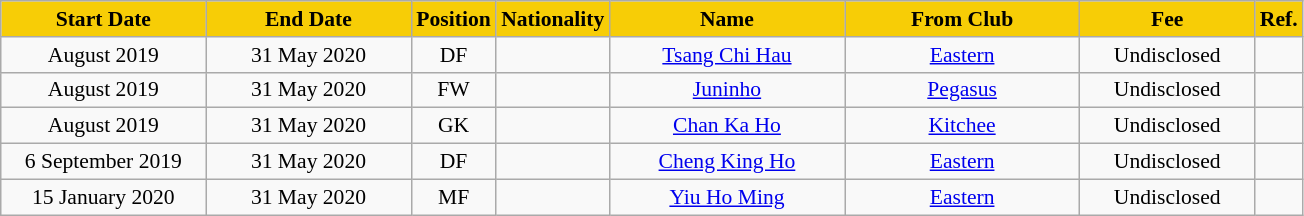<table class="wikitable"  style="text-align:center; font-size:90%;">
<tr>
<th style="background:#f7cd06; color:#000000; width:130px;">Start Date</th>
<th style="background:#f7cd06; color:#000000; width:130px;">End Date</th>
<th style="background:#f7cd06; color:#000000; width:50px;">Position</th>
<th style="background:#f7cd06; color:#000000; width:50px;">Nationality</th>
<th style="background:#f7cd06; color:#000000; width:150px;">Name</th>
<th style="background:#f7cd06; color:#000000; width:150px;">From Club</th>
<th style="background:#f7cd06; color:#000000; width:110px;">Fee</th>
<th style="background:#f7cd06; color:#000000; width:25px;">Ref.</th>
</tr>
<tr>
<td>August 2019</td>
<td>31 May 2020</td>
<td>DF</td>
<td></td>
<td><a href='#'>Tsang Chi Hau</a></td>
<td><a href='#'>Eastern</a></td>
<td>Undisclosed</td>
<td></td>
</tr>
<tr>
<td>August 2019</td>
<td>31 May 2020</td>
<td>FW</td>
<td></td>
<td><a href='#'>Juninho</a></td>
<td><a href='#'>Pegasus</a></td>
<td>Undisclosed</td>
<td></td>
</tr>
<tr>
<td>August 2019</td>
<td>31 May 2020</td>
<td>GK</td>
<td></td>
<td><a href='#'>Chan Ka Ho</a></td>
<td><a href='#'>Kitchee</a></td>
<td>Undisclosed</td>
<td></td>
</tr>
<tr>
<td>6 September 2019</td>
<td>31 May 2020</td>
<td>DF</td>
<td></td>
<td><a href='#'>Cheng King Ho</a></td>
<td><a href='#'>Eastern</a></td>
<td>Undisclosed</td>
<td></td>
</tr>
<tr>
<td>15 January 2020</td>
<td>31 May 2020</td>
<td>MF</td>
<td></td>
<td><a href='#'>Yiu Ho Ming</a></td>
<td><a href='#'>Eastern</a></td>
<td>Undisclosed</td>
<td></td>
</tr>
</table>
